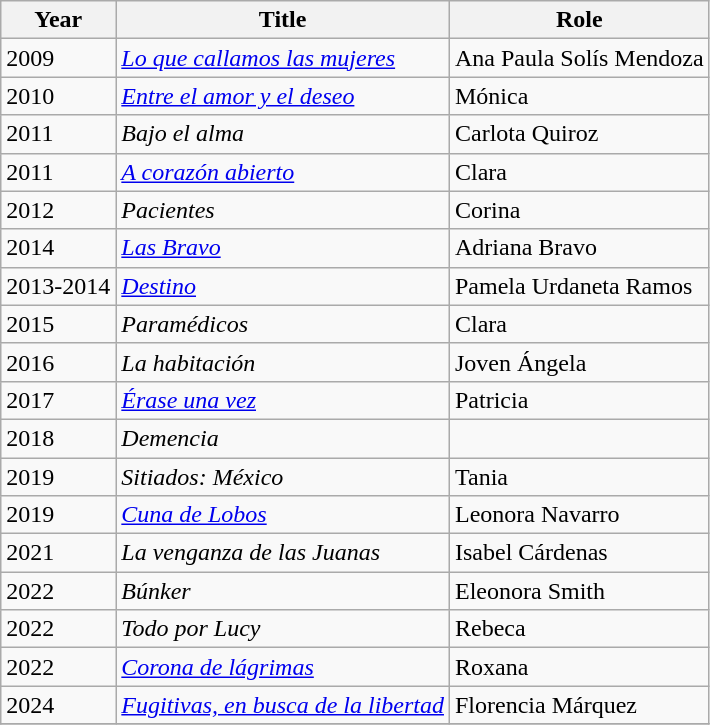<table class = "wikitable sortable">
<tr>
<th>Year</th>
<th>Title</th>
<th>Role</th>
</tr>
<tr>
<td>2009</td>
<td><em><a href='#'>Lo que callamos las mujeres</a></em></td>
<td>Ana Paula Solís Mendoza</td>
</tr>
<tr>
<td>2010</td>
<td><em><a href='#'>Entre el amor y el deseo</a></em></td>
<td>Mónica</td>
</tr>
<tr>
<td>2011</td>
<td><em>Bajo el alma</em></td>
<td>Carlota Quiroz</td>
</tr>
<tr>
<td>2011</td>
<td><em><a href='#'>A corazón abierto</a></em></td>
<td>Clara</td>
</tr>
<tr>
<td>2012</td>
<td><em>Pacientes</em></td>
<td>Corina</td>
</tr>
<tr>
<td>2014</td>
<td><em><a href='#'>Las Bravo</a></em></td>
<td>Adriana Bravo</td>
</tr>
<tr>
<td>2013-2014</td>
<td><em><a href='#'>Destino</a></em></td>
<td>Pamela Urdaneta Ramos</td>
</tr>
<tr>
<td>2015</td>
<td><em>Paramédicos</em></td>
<td>Clara</td>
</tr>
<tr>
<td>2016</td>
<td><em>La habitación</em></td>
<td>Joven Ángela</td>
</tr>
<tr>
<td>2017</td>
<td><em><a href='#'>Érase una vez</a></em></td>
<td>Patricia</td>
</tr>
<tr>
<td>2018</td>
<td><em>Demencia</em></td>
<td></td>
</tr>
<tr>
<td>2019</td>
<td><em>Sitiados: México</em></td>
<td>Tania</td>
</tr>
<tr>
<td>2019</td>
<td><em><a href='#'>Cuna de Lobos</a></em></td>
<td>Leonora Navarro</td>
</tr>
<tr>
<td>2021</td>
<td><em>La venganza de las Juanas</em></td>
<td>Isabel Cárdenas</td>
</tr>
<tr>
<td>2022</td>
<td><em>Búnker</em></td>
<td>Eleonora Smith</td>
</tr>
<tr>
<td>2022</td>
<td><em>Todo por Lucy</em></td>
<td>Rebeca</td>
</tr>
<tr>
<td>2022</td>
<td><em><a href='#'>Corona de lágrimas</a></em></td>
<td>Roxana</td>
</tr>
<tr>
<td>2024</td>
<td><em><a href='#'>Fugitivas, en busca de la libertad</a></em></td>
<td>Florencia Márquez</td>
</tr>
<tr>
</tr>
</table>
